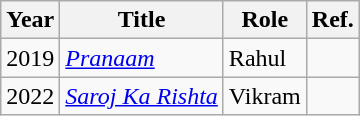<table class="wikitable sortable">
<tr>
<th>Year</th>
<th>Title</th>
<th>Role</th>
<th>Ref.</th>
</tr>
<tr>
<td>2019</td>
<td><em><a href='#'>Pranaam</a></em></td>
<td>Rahul</td>
<td></td>
</tr>
<tr>
<td>2022</td>
<td><em><a href='#'>Saroj Ka Rishta</a></em></td>
<td>Vikram</td>
<td></td>
</tr>
</table>
